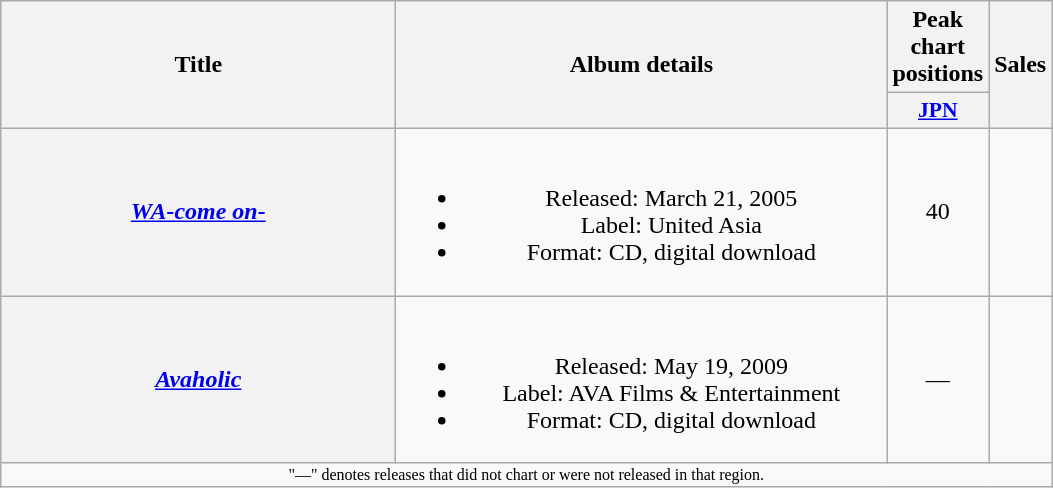<table class="wikitable plainrowheaders" style="text-align:center;">
<tr>
<th scope="col" rowspan="2" style="width:16em;">Title</th>
<th scope="col" rowspan="2" style="width:20em;">Album details</th>
<th>Peak chart positions</th>
<th scope="col" rowspan="2">Sales</th>
</tr>
<tr>
<th scope="col" style="width:2.5em;font-size:90%;"><a href='#'>JPN</a><br></th>
</tr>
<tr>
<th scope="row"><em><a href='#'>WA-come on-</a></em></th>
<td><br><ul><li>Released: March 21, 2005 </li><li>Label: United Asia</li><li>Format: CD, digital download</li></ul></td>
<td>40</td>
<td></td>
</tr>
<tr>
<th scope="row"><em><a href='#'>Avaholic</a></em></th>
<td><br><ul><li>Released: May 19, 2009 </li><li>Label: AVA Films & Entertainment</li><li>Format: CD, digital download</li></ul></td>
<td>—</td>
<td></td>
</tr>
<tr>
<td colspan="4" style="font-size:8pt;">"—" denotes releases that did not chart or were not released in that region.</td>
</tr>
</table>
